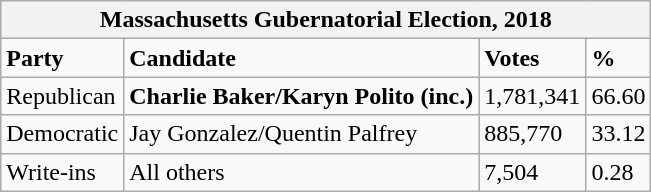<table class="wikitable">
<tr>
<th colspan="4">Massachusetts Gubernatorial Election, 2018</th>
</tr>
<tr>
<td><strong>Party</strong></td>
<td><strong>Candidate</strong></td>
<td><strong>Votes</strong></td>
<td><strong>%</strong></td>
</tr>
<tr>
<td>Republican</td>
<td><strong>Charlie Baker/Karyn Polito (inc.)</strong></td>
<td>1,781,341</td>
<td>66.60</td>
</tr>
<tr>
<td>Democratic</td>
<td>Jay Gonzalez/Quentin Palfrey</td>
<td>885,770</td>
<td>33.12</td>
</tr>
<tr>
<td>Write-ins</td>
<td>All others</td>
<td>7,504</td>
<td>0.28</td>
</tr>
</table>
